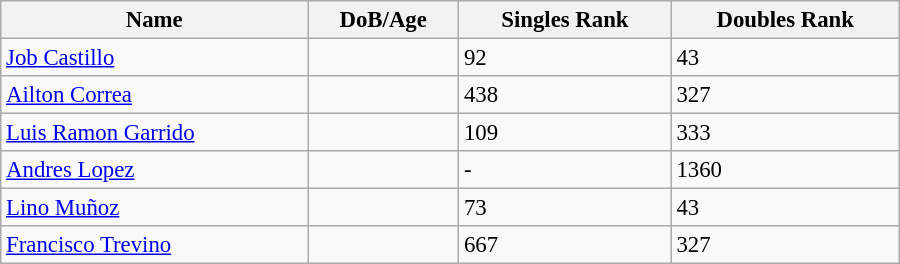<table class="wikitable"  style="width:600px; font-size:95%;">
<tr>
<th align="left">Name</th>
<th align="left">DoB/Age</th>
<th align="left">Singles Rank</th>
<th align="left">Doubles Rank</th>
</tr>
<tr>
<td><a href='#'>Job Castillo</a></td>
<td></td>
<td>92</td>
<td>43</td>
</tr>
<tr>
<td><a href='#'>Ailton Correa</a></td>
<td></td>
<td>438</td>
<td>327</td>
</tr>
<tr>
<td><a href='#'>Luis Ramon Garrido</a></td>
<td></td>
<td>109</td>
<td>333</td>
</tr>
<tr>
<td><a href='#'>Andres Lopez</a></td>
<td></td>
<td>-</td>
<td>1360</td>
</tr>
<tr>
<td><a href='#'>Lino Muñoz</a></td>
<td></td>
<td>73</td>
<td>43</td>
</tr>
<tr>
<td><a href='#'>Francisco Trevino</a></td>
<td></td>
<td>667</td>
<td>327</td>
</tr>
</table>
